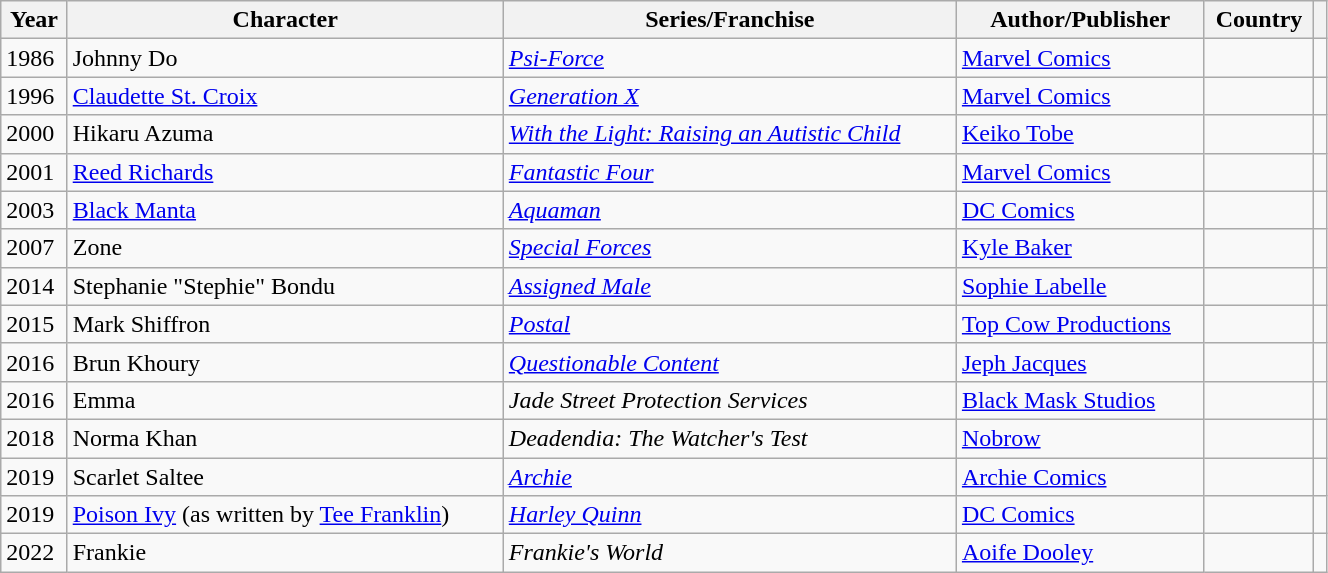<table class="wikitable sortable" style="min-width:70%">
<tr>
<th>Year</th>
<th>Character</th>
<th>Series/Franchise</th>
<th>Author/Publisher</th>
<th>Country</th>
<th scope="col" class="unsortable"></th>
</tr>
<tr>
<td>1986</td>
<td>Johnny Do</td>
<td><em><a href='#'>Psi-Force</a></em></td>
<td><a href='#'>Marvel Comics</a></td>
<td></td>
<td></td>
</tr>
<tr>
<td>1996</td>
<td><a href='#'>Claudette St. Croix</a></td>
<td><em><a href='#'>Generation X</a></em></td>
<td><a href='#'>Marvel Comics</a></td>
<td></td>
<td></td>
</tr>
<tr>
<td>2000</td>
<td>Hikaru Azuma</td>
<td><a href='#'><em>With the Light: Raising an Autistic Child</em></a></td>
<td><a href='#'>Keiko Tobe</a></td>
<td></td>
<td></td>
</tr>
<tr>
<td>2001</td>
<td><a href='#'>Reed Richards</a></td>
<td><em><a href='#'>Fantastic Four</a></em></td>
<td><a href='#'>Marvel Comics</a></td>
<td></td>
<td></td>
</tr>
<tr>
<td>2003</td>
<td><a href='#'>Black Manta</a></td>
<td><em><a href='#'>Aquaman</a></em></td>
<td><a href='#'>DC Comics</a></td>
<td></td>
<td></td>
</tr>
<tr>
<td>2007</td>
<td>Zone</td>
<td><em><a href='#'>Special Forces</a></em></td>
<td><a href='#'>Kyle Baker</a></td>
<td></td>
<td></td>
</tr>
<tr>
<td>2014</td>
<td>Stephanie "Stephie" Bondu</td>
<td><em><a href='#'>Assigned Male</a></em></td>
<td><a href='#'>Sophie Labelle</a></td>
<td></td>
<td></td>
</tr>
<tr>
<td>2015</td>
<td>Mark Shiffron</td>
<td><em><a href='#'>Postal</a></em></td>
<td><a href='#'>Top Cow Productions</a></td>
<td></td>
<td></td>
</tr>
<tr>
<td>2016</td>
<td>Brun Khoury</td>
<td><em><a href='#'>Questionable Content</a></em></td>
<td><a href='#'>Jeph Jacques</a></td>
<td></td>
<td></td>
</tr>
<tr>
<td>2016</td>
<td>Emma</td>
<td><em>Jade Street Protection Services</em></td>
<td><a href='#'>Black Mask Studios</a></td>
<td></td>
<td></td>
</tr>
<tr>
<td>2018</td>
<td>Norma Khan</td>
<td><em>Deadendia: The Watcher's Test</em></td>
<td><a href='#'>Nobrow</a></td>
<td></td>
<td></td>
</tr>
<tr>
<td>2019</td>
<td>Scarlet Saltee</td>
<td><em><a href='#'>Archie</a></em></td>
<td><a href='#'>Archie Comics</a></td>
<td></td>
<td></td>
</tr>
<tr>
<td>2019</td>
<td><a href='#'>Poison Ivy</a> (as written by <a href='#'>Tee Franklin</a>)</td>
<td><em><a href='#'>Harley Quinn</a></em></td>
<td><a href='#'>DC Comics</a></td>
<td></td>
<td></td>
</tr>
<tr>
<td>2022</td>
<td>Frankie</td>
<td><em>Frankie's World</em></td>
<td><a href='#'>Aoife Dooley</a></td>
<td></td>
<td></td>
</tr>
</table>
